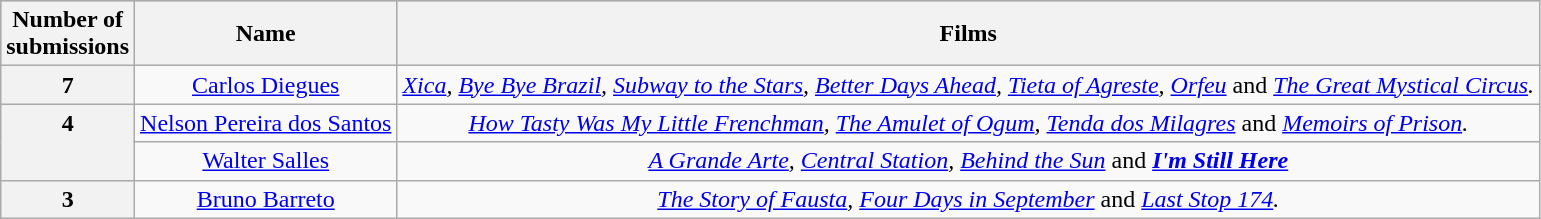<table class="wikitable" style="border-collapse:collapse; border: 1px #555 solid; text-align:center" cellspacing="0" cellpadding="2" border="1">
<tr bgcolor="#bebebe">
<th>Number of<br>submissions</th>
<th>Name</th>
<th>Films</th>
</tr>
<tr valign="top">
<th>7</th>
<td><a href='#'>Carlos Diegues</a></td>
<td><em><a href='#'>Xica</a>, <a href='#'>Bye Bye Brazil</a>, <a href='#'>Subway to the Stars</a>, <a href='#'>Better Days Ahead</a>, <a href='#'>Tieta of Agreste</a>, <a href='#'>Orfeu</a></em> and <em><a href='#'>The Great Mystical Circus</a>.</em></td>
</tr>
<tr valign="top">
<th rowspan="2">4</th>
<td><a href='#'>Nelson Pereira dos Santos</a></td>
<td><em><a href='#'>How Tasty Was My Little Frenchman</a>, <a href='#'>The Amulet of Ogum</a>, <a href='#'>Tenda dos Milagres</a></em> and <em><a href='#'>Memoirs of Prison</a>.</em></td>
</tr>
<tr>
<td><a href='#'>Walter Salles</a></td>
<td><em><a href='#'>A Grande Arte</a>, <a href='#'>Central Station</a>,</em> <em><a href='#'>Behind the Sun</a></em> and <a href='#'><strong><em>I'm Still Here</em></strong></a></td>
</tr>
<tr valign="top">
<th>3</th>
<td><a href='#'>Bruno Barreto</a></td>
<td><em><a href='#'>The Story of Fausta</a>, <a href='#'>Four Days in September</a></em> and <em><a href='#'>Last Stop 174</a>.</em></td>
</tr>
</table>
